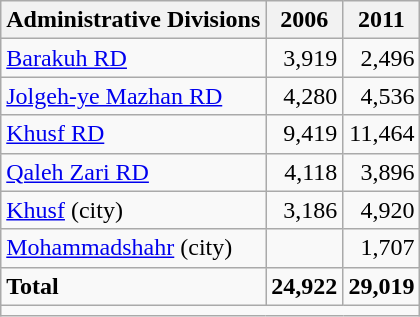<table class="wikitable">
<tr>
<th>Administrative Divisions</th>
<th>2006</th>
<th>2011</th>
</tr>
<tr>
<td><a href='#'>Barakuh RD</a></td>
<td style="text-align: right;">3,919</td>
<td style="text-align: right;">2,496</td>
</tr>
<tr>
<td><a href='#'>Jolgeh-ye Mazhan RD</a></td>
<td style="text-align: right;">4,280</td>
<td style="text-align: right;">4,536</td>
</tr>
<tr>
<td><a href='#'>Khusf RD</a></td>
<td style="text-align: right;">9,419</td>
<td style="text-align: right;">11,464</td>
</tr>
<tr>
<td><a href='#'>Qaleh Zari RD</a></td>
<td style="text-align: right;">4,118</td>
<td style="text-align: right;">3,896</td>
</tr>
<tr>
<td><a href='#'>Khusf</a> (city)</td>
<td style="text-align: right;">3,186</td>
<td style="text-align: right;">4,920</td>
</tr>
<tr>
<td><a href='#'>Mohammadshahr</a> (city)</td>
<td style="text-align: right;"></td>
<td style="text-align: right;">1,707</td>
</tr>
<tr>
<td><strong>Total</strong></td>
<td style="text-align: right;"><strong>24,922</strong></td>
<td style="text-align: right;"><strong>29,019</strong></td>
</tr>
<tr>
<td colspan=3></td>
</tr>
</table>
